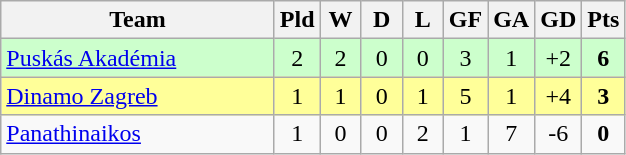<table class="wikitable" style="text-align: center;">
<tr>
<th width=175>Team</th>
<th width=20 abbr="Played">Pld</th>
<th width=20 abbr="Won">W</th>
<th width=20 abbr="Drawn">D</th>
<th width=20 abbr="Lost">L</th>
<th width=20 abbr="Goals for">GF</th>
<th width=20 abbr="Goals against">GA</th>
<th width=20 abbr="Goal difference">GD</th>
<th width=20 abbr="Points">Pts</th>
</tr>
<tr bgcolor=#ccffcc>
<td align=left> <a href='#'>Puskás Akadémia</a></td>
<td>2</td>
<td>2</td>
<td>0</td>
<td>0</td>
<td>3</td>
<td>1</td>
<td>+2</td>
<td><strong>6</strong></td>
</tr>
<tr bgcolor=#ffff99>
<td align=left> <a href='#'>Dinamo Zagreb</a></td>
<td>1</td>
<td>1</td>
<td>0</td>
<td>1</td>
<td>5</td>
<td>1</td>
<td>+4</td>
<td><strong>3</strong></td>
</tr>
<tr>
<td align=left> <a href='#'>Panathinaikos</a></td>
<td>1</td>
<td>0</td>
<td>0</td>
<td>2</td>
<td>1</td>
<td>7</td>
<td>-6</td>
<td><strong>0</strong></td>
</tr>
</table>
